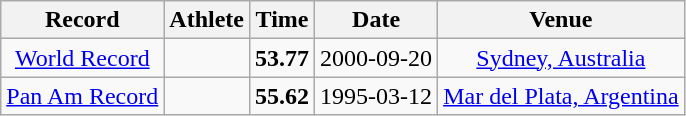<table class="wikitable" style="text-align:center;">
<tr>
<th>Record</th>
<th>Athlete</th>
<th>Time</th>
<th>Date</th>
<th>Venue</th>
</tr>
<tr>
<td><a href='#'>World Record</a></td>
<td></td>
<td><strong>53.77</strong></td>
<td>2000-09-20</td>
<td> <a href='#'>Sydney, Australia</a></td>
</tr>
<tr>
<td><a href='#'>Pan Am Record</a></td>
<td></td>
<td><strong>55.62</strong></td>
<td>1995-03-12</td>
<td> <a href='#'>Mar del Plata, Argentina</a></td>
</tr>
</table>
